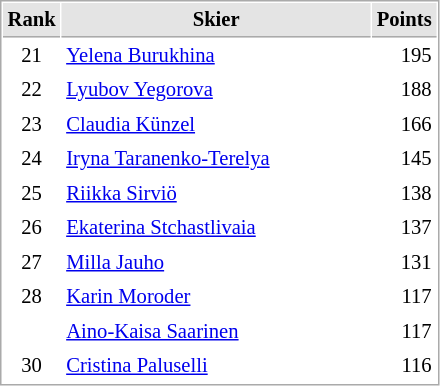<table cellspacing="1" cellpadding="3" style="border:1px solid #AAAAAA;font-size:86%">
<tr style="background-color: #E4E4E4;">
<th style="border-bottom:1px solid #AAAAAA" width=10>Rank</th>
<th style="border-bottom:1px solid #AAAAAA" width=200>Skier</th>
<th style="border-bottom:1px solid #AAAAAA" width=20 align=right>Points</th>
</tr>
<tr>
<td align=center>21</td>
<td> <a href='#'>Yelena Burukhina</a></td>
<td align=right>195</td>
</tr>
<tr>
<td align=center>22</td>
<td> <a href='#'>Lyubov Yegorova</a></td>
<td align=right>188</td>
</tr>
<tr>
<td align=center>23</td>
<td> <a href='#'>Claudia Künzel</a></td>
<td align=right>166</td>
</tr>
<tr>
<td align=center>24</td>
<td> <a href='#'>Iryna Taranenko-Terelya</a></td>
<td align=right>145</td>
</tr>
<tr>
<td align=center>25</td>
<td> <a href='#'>Riikka Sirviö</a></td>
<td align=right>138</td>
</tr>
<tr>
<td align=center>26</td>
<td> <a href='#'>Ekaterina Stchastlivaia</a></td>
<td align=right>137</td>
</tr>
<tr>
<td align=center>27</td>
<td> <a href='#'>Milla Jauho</a></td>
<td align=right>131</td>
</tr>
<tr>
<td align=center>28</td>
<td> <a href='#'>Karin Moroder</a></td>
<td align=right>117</td>
</tr>
<tr>
<td align=center></td>
<td> <a href='#'>Aino-Kaisa Saarinen</a></td>
<td align=right>117</td>
</tr>
<tr>
<td align=center>30</td>
<td> <a href='#'>Cristina Paluselli</a></td>
<td align=right>116</td>
</tr>
</table>
